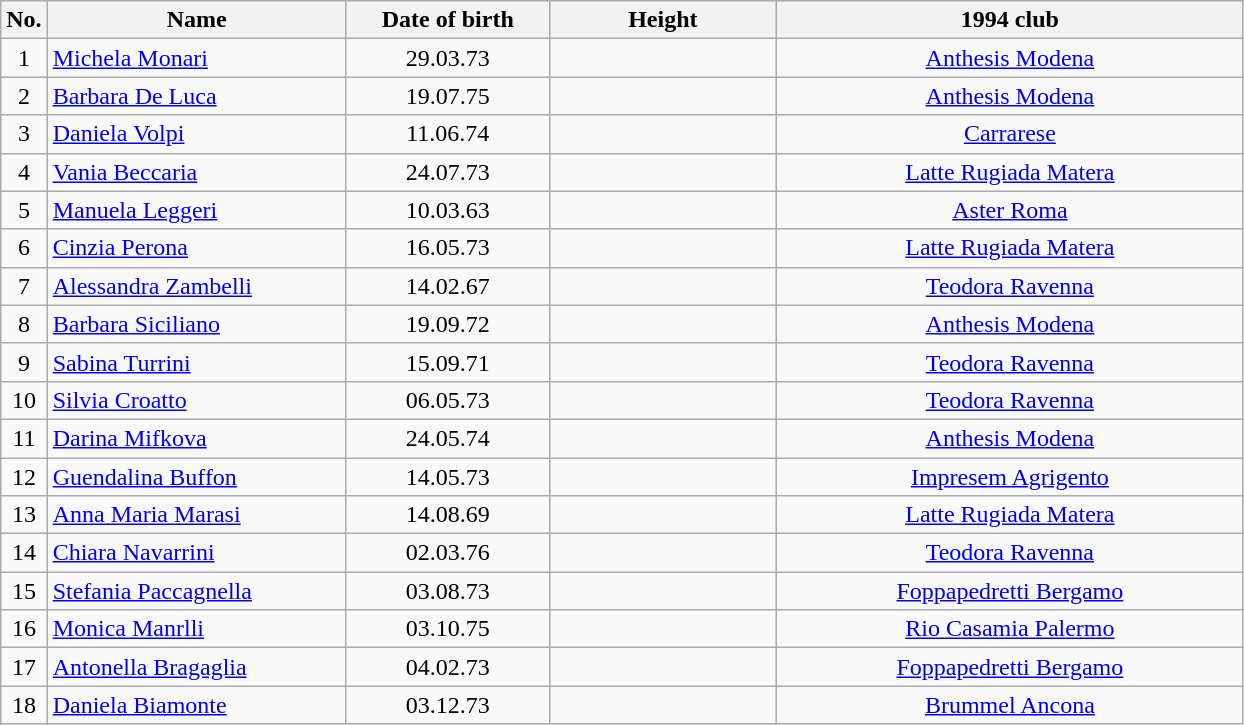<table class="wikitable sortable" style="text-align:center;">
<tr>
<th>No.</th>
<th style="width:12em">Name</th>
<th style="width:8em">Date of birth</th>
<th style="width:9em">Height</th>
<th style="width:19em">1994 club</th>
</tr>
<tr>
<td>1</td>
<td align=left><a href='#'>Michela Monari</a></td>
<td>29.03.73</td>
<td></td>
<td><a href='#'>Anthesis Modena</a></td>
</tr>
<tr>
<td>2</td>
<td align=left><a href='#'>Barbara De Luca</a></td>
<td>19.07.75</td>
<td></td>
<td><a href='#'>Anthesis Modena</a></td>
</tr>
<tr>
<td>3</td>
<td align=left><a href='#'>Daniela Volpi</a></td>
<td>11.06.74</td>
<td></td>
<td><a href='#'>Carrarese</a></td>
</tr>
<tr>
<td>4</td>
<td align=left><a href='#'>Vania Beccaria</a></td>
<td>24.07.73</td>
<td></td>
<td><a href='#'>Latte Rugiada Matera</a></td>
</tr>
<tr>
<td>5</td>
<td align=left><a href='#'>Manuela Leggeri</a></td>
<td>10.03.63</td>
<td></td>
<td><a href='#'>Aster Roma</a></td>
</tr>
<tr>
<td>6</td>
<td align=left><a href='#'>Cinzia Perona</a></td>
<td>16.05.73</td>
<td></td>
<td><a href='#'>Latte Rugiada Matera</a></td>
</tr>
<tr>
<td>7</td>
<td align=left><a href='#'>Alessandra Zambelli</a></td>
<td>14.02.67</td>
<td></td>
<td><a href='#'>Teodora Ravenna</a></td>
</tr>
<tr>
<td>8</td>
<td align=left><a href='#'>Barbara Siciliano</a></td>
<td>19.09.72</td>
<td></td>
<td><a href='#'>Anthesis Modena</a></td>
</tr>
<tr>
<td>9</td>
<td align=left><a href='#'>Sabina Turrini</a></td>
<td>15.09.71</td>
<td></td>
<td><a href='#'>Teodora Ravenna</a></td>
</tr>
<tr>
<td>10</td>
<td align=left><a href='#'>Silvia Croatto</a></td>
<td>06.05.73</td>
<td></td>
<td><a href='#'>Teodora Ravenna</a></td>
</tr>
<tr>
<td>11</td>
<td align=left><a href='#'>Darina Mifkova</a></td>
<td>24.05.74</td>
<td></td>
<td><a href='#'>Anthesis Modena</a></td>
</tr>
<tr>
<td>12</td>
<td align=left><a href='#'>Guendalina Buffon</a></td>
<td>14.05.73</td>
<td></td>
<td><a href='#'>Impresem Agrigento</a></td>
</tr>
<tr>
<td>13</td>
<td align=left><a href='#'>Anna Maria Marasi</a></td>
<td>14.08.69</td>
<td></td>
<td><a href='#'>Latte Rugiada Matera</a></td>
</tr>
<tr>
<td>14</td>
<td align=left><a href='#'>Chiara Navarrini</a></td>
<td>02.03.76</td>
<td></td>
<td><a href='#'>Teodora Ravenna</a></td>
</tr>
<tr>
<td>15</td>
<td align=left><a href='#'>Stefania Paccagnella</a></td>
<td>03.08.73</td>
<td></td>
<td><a href='#'>Foppapedretti Bergamo</a></td>
</tr>
<tr>
<td>16</td>
<td align=left><a href='#'>Monica Manrlli</a></td>
<td>03.10.75</td>
<td></td>
<td><a href='#'>Rio Casamia Palermo</a></td>
</tr>
<tr>
<td>17</td>
<td align=left><a href='#'>Antonella Bragaglia</a></td>
<td>04.02.73</td>
<td></td>
<td><a href='#'>Foppapedretti Bergamo</a></td>
</tr>
<tr>
<td>18</td>
<td align=left><a href='#'>Daniela Biamonte</a></td>
<td>03.12.73</td>
<td></td>
<td><a href='#'>Brummel Ancona</a></td>
</tr>
</table>
